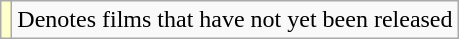<table class="wikitable">
<tr>
<td style="background:#FFFFCC;"></td>
<td>Denotes films that have not yet been released</td>
</tr>
</table>
